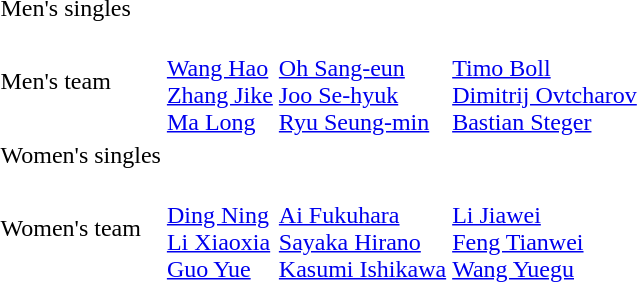<table>
<tr>
<td>Men's singles <br></td>
<td></td>
<td></td>
<td></td>
</tr>
<tr>
<td>Men's team <br></td>
<td><br><a href='#'>Wang Hao</a><br><a href='#'>Zhang Jike</a><br><a href='#'>Ma Long</a></td>
<td><br><a href='#'>Oh Sang-eun</a><br><a href='#'>Joo Se-hyuk</a><br><a href='#'>Ryu Seung-min</a></td>
<td><br><a href='#'>Timo Boll</a><br><a href='#'>Dimitrij Ovtcharov</a><br><a href='#'>Bastian Steger</a></td>
</tr>
<tr>
<td>Women's singles <br></td>
<td></td>
<td></td>
<td></td>
</tr>
<tr>
<td>Women's team <br></td>
<td><br><a href='#'>Ding Ning</a> <br><a href='#'>Li Xiaoxia</a><br><a href='#'>Guo Yue</a></td>
<td><br><a href='#'>Ai Fukuhara</a> <br><a href='#'>Sayaka Hirano</a><br><a href='#'>Kasumi Ishikawa</a></td>
<td><br><a href='#'>Li Jiawei</a><br><a href='#'>Feng Tianwei</a><br><a href='#'>Wang Yuegu</a></td>
</tr>
</table>
